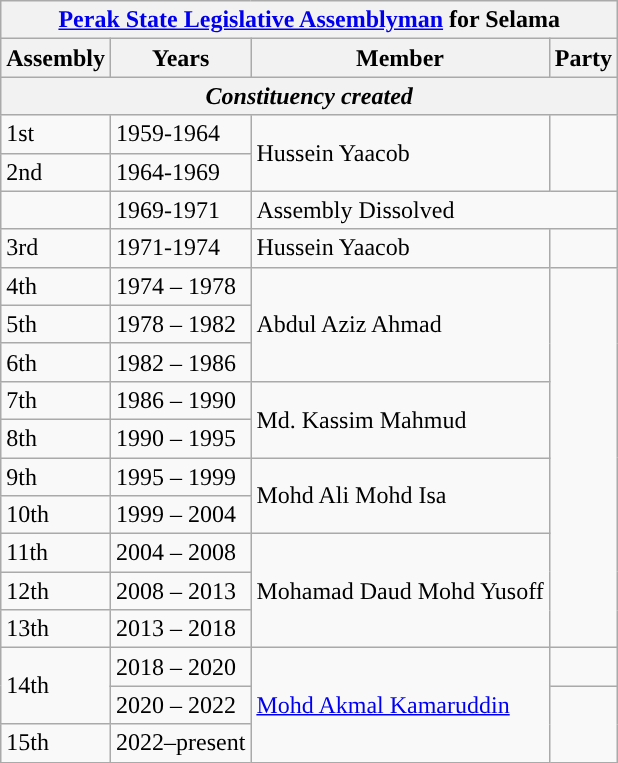<table class="wikitable">
<tr>
<th colspan="4"><a href='#'>Perak State Legislative Assemblyman</a> for Selama</th>
</tr>
<tr>
<th>Assembly</th>
<th>Years</th>
<th>Member</th>
<th>Party</th>
</tr>
<tr>
<th colspan="4" align="center"><em>Constituency created</em></th>
</tr>
<tr>
<td>1st</td>
<td>1959-1964</td>
<td rowspan="2">Hussein Yaacob</td>
<td rowspan="2"></td>
</tr>
<tr>
<td>2nd</td>
<td>1964-1969</td>
</tr>
<tr>
<td></td>
<td>1969-1971</td>
<td colspan="2">Assembly Dissolved</td>
</tr>
<tr>
<td>3rd</td>
<td>1971-1974</td>
<td>Hussein Yaacob</td>
<td></td>
</tr>
<tr>
<td>4th</td>
<td>1974 – 1978</td>
<td rowspan="3">Abdul Aziz Ahmad</td>
<td rowspan="10"></td>
</tr>
<tr>
<td>5th</td>
<td>1978 – 1982</td>
</tr>
<tr>
<td>6th</td>
<td>1982 – 1986</td>
</tr>
<tr>
<td>7th</td>
<td>1986 – 1990</td>
<td rowspan="2">Md. Kassim Mahmud</td>
</tr>
<tr>
<td>8th</td>
<td>1990 – 1995</td>
</tr>
<tr>
<td>9th</td>
<td>1995 – 1999</td>
<td rowspan="2">Mohd Ali Mohd Isa</td>
</tr>
<tr>
<td>10th</td>
<td>1999 – 2004</td>
</tr>
<tr>
<td>11th</td>
<td>2004 – 2008</td>
<td rowspan="3">Mohamad Daud Mohd Yusoff</td>
</tr>
<tr>
<td>12th</td>
<td>2008 – 2013</td>
</tr>
<tr>
<td>13th</td>
<td>2013 – 2018</td>
</tr>
<tr>
<td rowspan="2">14th</td>
<td>2018 – 2020</td>
<td rowspan="3"><a href='#'>Mohd Akmal Kamaruddin</a></td>
<td></td>
</tr>
<tr>
<td>2020 – 2022</td>
<td rowspan="2"></td>
</tr>
<tr>
<td>15th</td>
<td>2022–present</td>
</tr>
</table>
